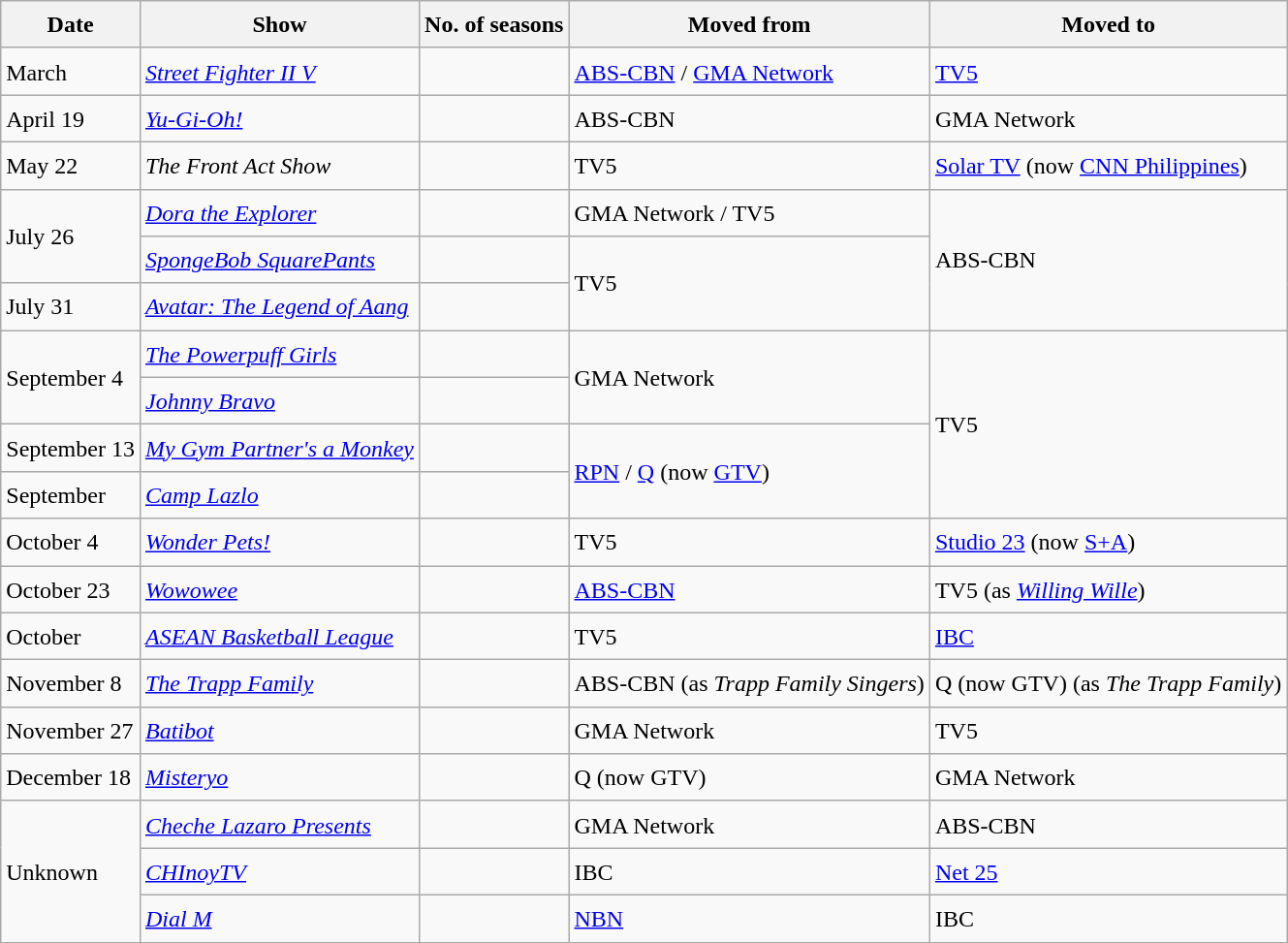<table class="wikitable" style="text-align:left; line-height:25px; width:auto;">
<tr>
<th>Date</th>
<th>Show</th>
<th>No. of seasons</th>
<th>Moved from</th>
<th>Moved to</th>
</tr>
<tr>
<td>March</td>
<td><em><a href='#'>Street Fighter II V</a></em></td>
<td></td>
<td><a href='#'>ABS-CBN</a> / <a href='#'>GMA Network</a></td>
<td><a href='#'>TV5</a></td>
</tr>
<tr>
<td>April 19</td>
<td><em><a href='#'>Yu-Gi-Oh!</a></em></td>
<td></td>
<td>ABS-CBN</td>
<td>GMA Network</td>
</tr>
<tr>
<td>May 22</td>
<td><em>The Front Act Show</em></td>
<td></td>
<td>TV5</td>
<td><a href='#'>Solar TV</a> (now <a href='#'>CNN Philippines</a>)</td>
</tr>
<tr>
<td rowspan="2">July 26</td>
<td><em><a href='#'>Dora the Explorer</a></em></td>
<td></td>
<td>GMA Network / TV5</td>
<td rowspan="3">ABS-CBN</td>
</tr>
<tr>
<td><em><a href='#'>SpongeBob SquarePants</a></em></td>
<td></td>
<td rowspan="2">TV5</td>
</tr>
<tr>
<td>July 31</td>
<td><em><a href='#'>Avatar: The Legend of Aang</a></em></td>
<td></td>
</tr>
<tr>
<td rowspan="2">September 4</td>
<td><em><a href='#'>The Powerpuff Girls</a></em></td>
<td></td>
<td rowspan="2">GMA Network</td>
<td rowspan="4">TV5</td>
</tr>
<tr>
<td><em><a href='#'>Johnny Bravo</a></em></td>
<td></td>
</tr>
<tr>
<td>September 13</td>
<td><em><a href='#'>My Gym Partner's a Monkey</a></em></td>
<td></td>
<td rowspan="2"><a href='#'>RPN</a> / <a href='#'>Q</a> (now <a href='#'>GTV</a>)</td>
</tr>
<tr>
<td>September</td>
<td><em><a href='#'>Camp Lazlo</a></em></td>
<td></td>
</tr>
<tr>
<td>October 4</td>
<td><em><a href='#'>Wonder Pets!</a></em></td>
<td></td>
<td>TV5</td>
<td><a href='#'>Studio 23</a> (now <a href='#'>S+A</a>)</td>
</tr>
<tr>
<td>October 23</td>
<td><em><a href='#'>Wowowee</a></em></td>
<td></td>
<td><a href='#'>ABS-CBN</a></td>
<td>TV5 (as <em><a href='#'>Willing Wille</a></em>)</td>
</tr>
<tr>
<td>October</td>
<td><em><a href='#'>ASEAN Basketball League</a></em></td>
<td></td>
<td>TV5</td>
<td><a href='#'>IBC</a></td>
</tr>
<tr>
<td>November 8</td>
<td><em><a href='#'>The Trapp Family</a></em></td>
<td></td>
<td>ABS-CBN (as <em>Trapp Family Singers</em>)</td>
<td>Q (now GTV) (as <em>The Trapp Family</em>)</td>
</tr>
<tr>
<td>November 27</td>
<td><em><a href='#'>Batibot</a></em></td>
<td></td>
<td>GMA Network</td>
<td>TV5</td>
</tr>
<tr>
<td>December 18</td>
<td><em><a href='#'>Misteryo</a></em></td>
<td></td>
<td>Q (now GTV)</td>
<td>GMA Network</td>
</tr>
<tr>
<td rowspan="3">Unknown</td>
<td><em><a href='#'>Cheche Lazaro Presents</a></em></td>
<td></td>
<td>GMA Network</td>
<td>ABS-CBN</td>
</tr>
<tr>
<td><em><a href='#'>CHInoyTV</a></em></td>
<td></td>
<td>IBC</td>
<td><a href='#'>Net 25</a></td>
</tr>
<tr>
<td><em><a href='#'>Dial M</a></em></td>
<td></td>
<td><a href='#'>NBN</a></td>
<td>IBC</td>
</tr>
<tr>
</tr>
</table>
